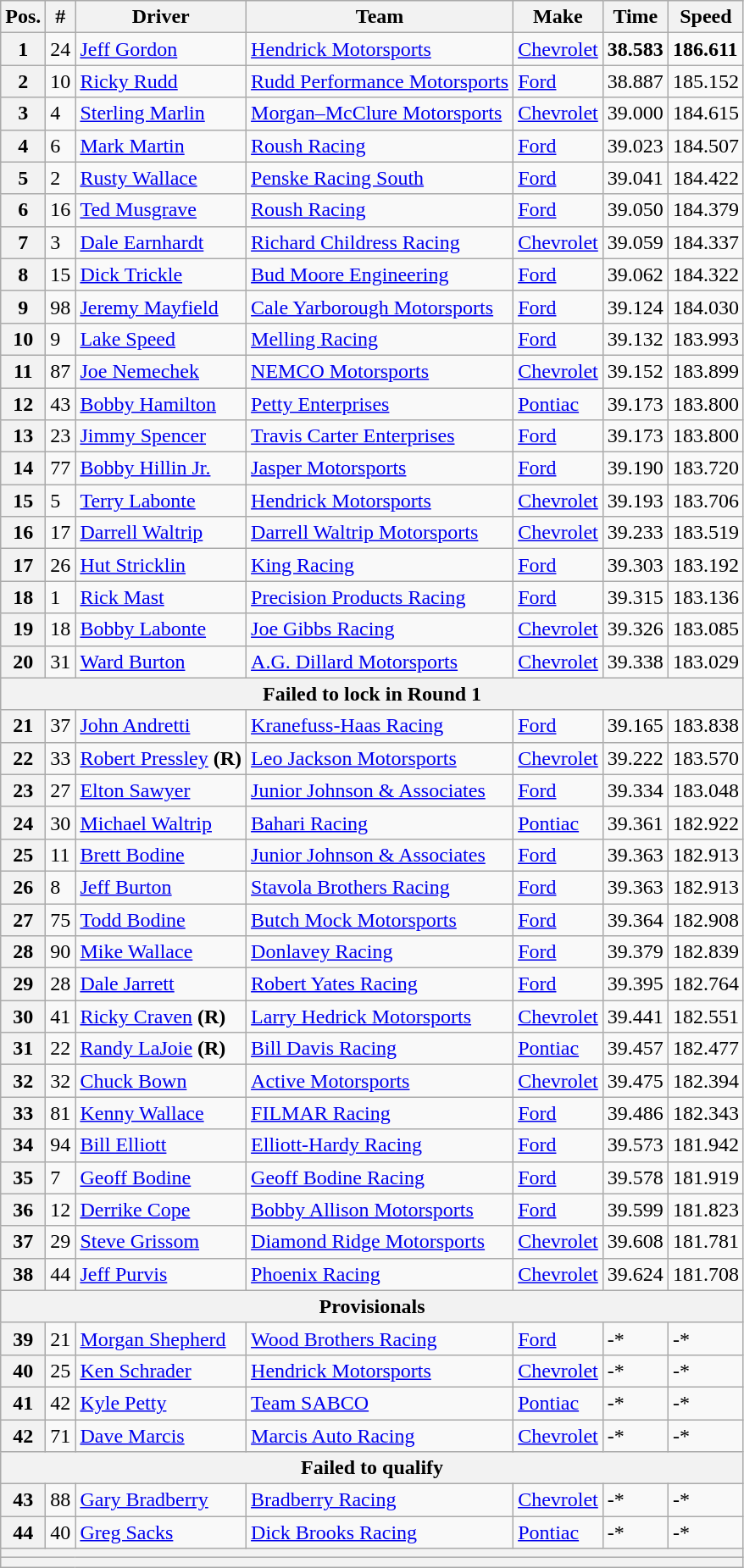<table class="wikitable">
<tr>
<th>Pos.</th>
<th>#</th>
<th>Driver</th>
<th>Team</th>
<th>Make</th>
<th>Time</th>
<th>Speed</th>
</tr>
<tr>
<th>1</th>
<td>24</td>
<td><a href='#'>Jeff Gordon</a></td>
<td><a href='#'>Hendrick Motorsports</a></td>
<td><a href='#'>Chevrolet</a></td>
<td><strong>38.583</strong></td>
<td><strong>186.611</strong></td>
</tr>
<tr>
<th>2</th>
<td>10</td>
<td><a href='#'>Ricky Rudd</a></td>
<td><a href='#'>Rudd Performance Motorsports</a></td>
<td><a href='#'>Ford</a></td>
<td>38.887</td>
<td>185.152</td>
</tr>
<tr>
<th>3</th>
<td>4</td>
<td><a href='#'>Sterling Marlin</a></td>
<td><a href='#'>Morgan–McClure Motorsports</a></td>
<td><a href='#'>Chevrolet</a></td>
<td>39.000</td>
<td>184.615</td>
</tr>
<tr>
<th>4</th>
<td>6</td>
<td><a href='#'>Mark Martin</a></td>
<td><a href='#'>Roush Racing</a></td>
<td><a href='#'>Ford</a></td>
<td>39.023</td>
<td>184.507</td>
</tr>
<tr>
<th>5</th>
<td>2</td>
<td><a href='#'>Rusty Wallace</a></td>
<td><a href='#'>Penske Racing South</a></td>
<td><a href='#'>Ford</a></td>
<td>39.041</td>
<td>184.422</td>
</tr>
<tr>
<th>6</th>
<td>16</td>
<td><a href='#'>Ted Musgrave</a></td>
<td><a href='#'>Roush Racing</a></td>
<td><a href='#'>Ford</a></td>
<td>39.050</td>
<td>184.379</td>
</tr>
<tr>
<th>7</th>
<td>3</td>
<td><a href='#'>Dale Earnhardt</a></td>
<td><a href='#'>Richard Childress Racing</a></td>
<td><a href='#'>Chevrolet</a></td>
<td>39.059</td>
<td>184.337</td>
</tr>
<tr>
<th>8</th>
<td>15</td>
<td><a href='#'>Dick Trickle</a></td>
<td><a href='#'>Bud Moore Engineering</a></td>
<td><a href='#'>Ford</a></td>
<td>39.062</td>
<td>184.322</td>
</tr>
<tr>
<th>9</th>
<td>98</td>
<td><a href='#'>Jeremy Mayfield</a></td>
<td><a href='#'>Cale Yarborough Motorsports</a></td>
<td><a href='#'>Ford</a></td>
<td>39.124</td>
<td>184.030</td>
</tr>
<tr>
<th>10</th>
<td>9</td>
<td><a href='#'>Lake Speed</a></td>
<td><a href='#'>Melling Racing</a></td>
<td><a href='#'>Ford</a></td>
<td>39.132</td>
<td>183.993</td>
</tr>
<tr>
<th>11</th>
<td>87</td>
<td><a href='#'>Joe Nemechek</a></td>
<td><a href='#'>NEMCO Motorsports</a></td>
<td><a href='#'>Chevrolet</a></td>
<td>39.152</td>
<td>183.899</td>
</tr>
<tr>
<th>12</th>
<td>43</td>
<td><a href='#'>Bobby Hamilton</a></td>
<td><a href='#'>Petty Enterprises</a></td>
<td><a href='#'>Pontiac</a></td>
<td>39.173</td>
<td>183.800</td>
</tr>
<tr>
<th>13</th>
<td>23</td>
<td><a href='#'>Jimmy Spencer</a></td>
<td><a href='#'>Travis Carter Enterprises</a></td>
<td><a href='#'>Ford</a></td>
<td>39.173</td>
<td>183.800</td>
</tr>
<tr>
<th>14</th>
<td>77</td>
<td><a href='#'>Bobby Hillin Jr.</a></td>
<td><a href='#'>Jasper Motorsports</a></td>
<td><a href='#'>Ford</a></td>
<td>39.190</td>
<td>183.720</td>
</tr>
<tr>
<th>15</th>
<td>5</td>
<td><a href='#'>Terry Labonte</a></td>
<td><a href='#'>Hendrick Motorsports</a></td>
<td><a href='#'>Chevrolet</a></td>
<td>39.193</td>
<td>183.706</td>
</tr>
<tr>
<th>16</th>
<td>17</td>
<td><a href='#'>Darrell Waltrip</a></td>
<td><a href='#'>Darrell Waltrip Motorsports</a></td>
<td><a href='#'>Chevrolet</a></td>
<td>39.233</td>
<td>183.519</td>
</tr>
<tr>
<th>17</th>
<td>26</td>
<td><a href='#'>Hut Stricklin</a></td>
<td><a href='#'>King Racing</a></td>
<td><a href='#'>Ford</a></td>
<td>39.303</td>
<td>183.192</td>
</tr>
<tr>
<th>18</th>
<td>1</td>
<td><a href='#'>Rick Mast</a></td>
<td><a href='#'>Precision Products Racing</a></td>
<td><a href='#'>Ford</a></td>
<td>39.315</td>
<td>183.136</td>
</tr>
<tr>
<th>19</th>
<td>18</td>
<td><a href='#'>Bobby Labonte</a></td>
<td><a href='#'>Joe Gibbs Racing</a></td>
<td><a href='#'>Chevrolet</a></td>
<td>39.326</td>
<td>183.085</td>
</tr>
<tr>
<th>20</th>
<td>31</td>
<td><a href='#'>Ward Burton</a></td>
<td><a href='#'>A.G. Dillard Motorsports</a></td>
<td><a href='#'>Chevrolet</a></td>
<td>39.338</td>
<td>183.029</td>
</tr>
<tr>
<th colspan="7">Failed to lock in Round 1</th>
</tr>
<tr>
<th>21</th>
<td>37</td>
<td><a href='#'>John Andretti</a></td>
<td><a href='#'>Kranefuss-Haas Racing</a></td>
<td><a href='#'>Ford</a></td>
<td>39.165</td>
<td>183.838</td>
</tr>
<tr>
<th>22</th>
<td>33</td>
<td><a href='#'>Robert Pressley</a> <strong>(R)</strong></td>
<td><a href='#'>Leo Jackson Motorsports</a></td>
<td><a href='#'>Chevrolet</a></td>
<td>39.222</td>
<td>183.570</td>
</tr>
<tr>
<th>23</th>
<td>27</td>
<td><a href='#'>Elton Sawyer</a></td>
<td><a href='#'>Junior Johnson & Associates</a></td>
<td><a href='#'>Ford</a></td>
<td>39.334</td>
<td>183.048</td>
</tr>
<tr>
<th>24</th>
<td>30</td>
<td><a href='#'>Michael Waltrip</a></td>
<td><a href='#'>Bahari Racing</a></td>
<td><a href='#'>Pontiac</a></td>
<td>39.361</td>
<td>182.922</td>
</tr>
<tr>
<th>25</th>
<td>11</td>
<td><a href='#'>Brett Bodine</a></td>
<td><a href='#'>Junior Johnson & Associates</a></td>
<td><a href='#'>Ford</a></td>
<td>39.363</td>
<td>182.913</td>
</tr>
<tr>
<th>26</th>
<td>8</td>
<td><a href='#'>Jeff Burton</a></td>
<td><a href='#'>Stavola Brothers Racing</a></td>
<td><a href='#'>Ford</a></td>
<td>39.363</td>
<td>182.913</td>
</tr>
<tr>
<th>27</th>
<td>75</td>
<td><a href='#'>Todd Bodine</a></td>
<td><a href='#'>Butch Mock Motorsports</a></td>
<td><a href='#'>Ford</a></td>
<td>39.364</td>
<td>182.908</td>
</tr>
<tr>
<th>28</th>
<td>90</td>
<td><a href='#'>Mike Wallace</a></td>
<td><a href='#'>Donlavey Racing</a></td>
<td><a href='#'>Ford</a></td>
<td>39.379</td>
<td>182.839</td>
</tr>
<tr>
<th>29</th>
<td>28</td>
<td><a href='#'>Dale Jarrett</a></td>
<td><a href='#'>Robert Yates Racing</a></td>
<td><a href='#'>Ford</a></td>
<td>39.395</td>
<td>182.764</td>
</tr>
<tr>
<th>30</th>
<td>41</td>
<td><a href='#'>Ricky Craven</a> <strong>(R)</strong></td>
<td><a href='#'>Larry Hedrick Motorsports</a></td>
<td><a href='#'>Chevrolet</a></td>
<td>39.441</td>
<td>182.551</td>
</tr>
<tr>
<th>31</th>
<td>22</td>
<td><a href='#'>Randy LaJoie</a> <strong>(R)</strong></td>
<td><a href='#'>Bill Davis Racing</a></td>
<td><a href='#'>Pontiac</a></td>
<td>39.457</td>
<td>182.477</td>
</tr>
<tr>
<th>32</th>
<td>32</td>
<td><a href='#'>Chuck Bown</a></td>
<td><a href='#'>Active Motorsports</a></td>
<td><a href='#'>Chevrolet</a></td>
<td>39.475</td>
<td>182.394</td>
</tr>
<tr>
<th>33</th>
<td>81</td>
<td><a href='#'>Kenny Wallace</a></td>
<td><a href='#'>FILMAR Racing</a></td>
<td><a href='#'>Ford</a></td>
<td>39.486</td>
<td>182.343</td>
</tr>
<tr>
<th>34</th>
<td>94</td>
<td><a href='#'>Bill Elliott</a></td>
<td><a href='#'>Elliott-Hardy Racing</a></td>
<td><a href='#'>Ford</a></td>
<td>39.573</td>
<td>181.942</td>
</tr>
<tr>
<th>35</th>
<td>7</td>
<td><a href='#'>Geoff Bodine</a></td>
<td><a href='#'>Geoff Bodine Racing</a></td>
<td><a href='#'>Ford</a></td>
<td>39.578</td>
<td>181.919</td>
</tr>
<tr>
<th>36</th>
<td>12</td>
<td><a href='#'>Derrike Cope</a></td>
<td><a href='#'>Bobby Allison Motorsports</a></td>
<td><a href='#'>Ford</a></td>
<td>39.599</td>
<td>181.823</td>
</tr>
<tr>
<th>37</th>
<td>29</td>
<td><a href='#'>Steve Grissom</a></td>
<td><a href='#'>Diamond Ridge Motorsports</a></td>
<td><a href='#'>Chevrolet</a></td>
<td>39.608</td>
<td>181.781</td>
</tr>
<tr>
<th>38</th>
<td>44</td>
<td><a href='#'>Jeff Purvis</a></td>
<td><a href='#'>Phoenix Racing</a></td>
<td><a href='#'>Chevrolet</a></td>
<td>39.624</td>
<td>181.708</td>
</tr>
<tr>
<th colspan="7">Provisionals</th>
</tr>
<tr>
<th>39</th>
<td>21</td>
<td><a href='#'>Morgan Shepherd</a></td>
<td><a href='#'>Wood Brothers Racing</a></td>
<td><a href='#'>Ford</a></td>
<td>-*</td>
<td>-*</td>
</tr>
<tr>
<th>40</th>
<td>25</td>
<td><a href='#'>Ken Schrader</a></td>
<td><a href='#'>Hendrick Motorsports</a></td>
<td><a href='#'>Chevrolet</a></td>
<td>-*</td>
<td>-*</td>
</tr>
<tr>
<th>41</th>
<td>42</td>
<td><a href='#'>Kyle Petty</a></td>
<td><a href='#'>Team SABCO</a></td>
<td><a href='#'>Pontiac</a></td>
<td>-*</td>
<td>-*</td>
</tr>
<tr>
<th>42</th>
<td>71</td>
<td><a href='#'>Dave Marcis</a></td>
<td><a href='#'>Marcis Auto Racing</a></td>
<td><a href='#'>Chevrolet</a></td>
<td>-*</td>
<td>-*</td>
</tr>
<tr>
<th colspan="7">Failed to qualify</th>
</tr>
<tr>
<th>43</th>
<td>88</td>
<td><a href='#'>Gary Bradberry</a></td>
<td><a href='#'>Bradberry Racing</a></td>
<td><a href='#'>Chevrolet</a></td>
<td>-*</td>
<td>-*</td>
</tr>
<tr>
<th>44</th>
<td>40</td>
<td><a href='#'>Greg Sacks</a></td>
<td><a href='#'>Dick Brooks Racing</a></td>
<td><a href='#'>Pontiac</a></td>
<td>-*</td>
<td>-*</td>
</tr>
<tr>
<th colspan="7"></th>
</tr>
<tr>
<th colspan="7"></th>
</tr>
</table>
